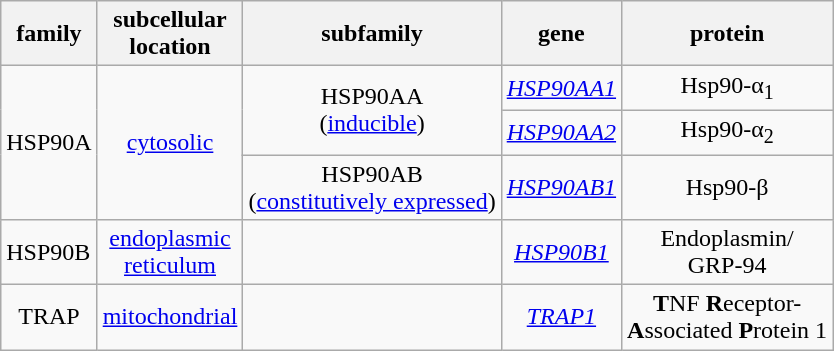<table class="wikitable">
<tr>
<th>family</th>
<th>subcellular<br>location</th>
<th>subfamily</th>
<th>gene</th>
<th>protein</th>
</tr>
<tr>
<td rowspan="3">HSP90A</td>
<td rowspan="3" align="center"><a href='#'>cytosolic</a></td>
<td rowspan="2" align="center">HSP90AA<br>(<a href='#'>inducible</a>)</td>
<td><em><a href='#'>HSP90AA1</a></em></td>
<td align="center">Hsp90-α<sub>1</sub></td>
</tr>
<tr>
<td><em><a href='#'>HSP90AA2</a></em></td>
<td align="center">Hsp90-α<sub>2</sub></td>
</tr>
<tr>
<td align="center">HSP90AB<br>(<a href='#'>constitutively expressed</a>)</td>
<td><em><a href='#'>HSP90AB1</a></em></td>
<td align="center">Hsp90-β</td>
</tr>
<tr>
<td>HSP90B</td>
<td align="center"><a href='#'>endoplasmic<br>reticulum</a></td>
<td></td>
<td align="center"><em><a href='#'>HSP90B1</a></em></td>
<td align="center">Endoplasmin/<br>GRP-94</td>
</tr>
<tr>
<td align="center">TRAP</td>
<td><a href='#'>mitochondrial</a></td>
<td></td>
<td align="center"><em><a href='#'>TRAP1</a></em></td>
<td align="center"><strong>T</strong>NF <strong>R</strong>eceptor-<br><strong>A</strong>ssociated <strong>P</strong>rotein 1</td>
</tr>
</table>
